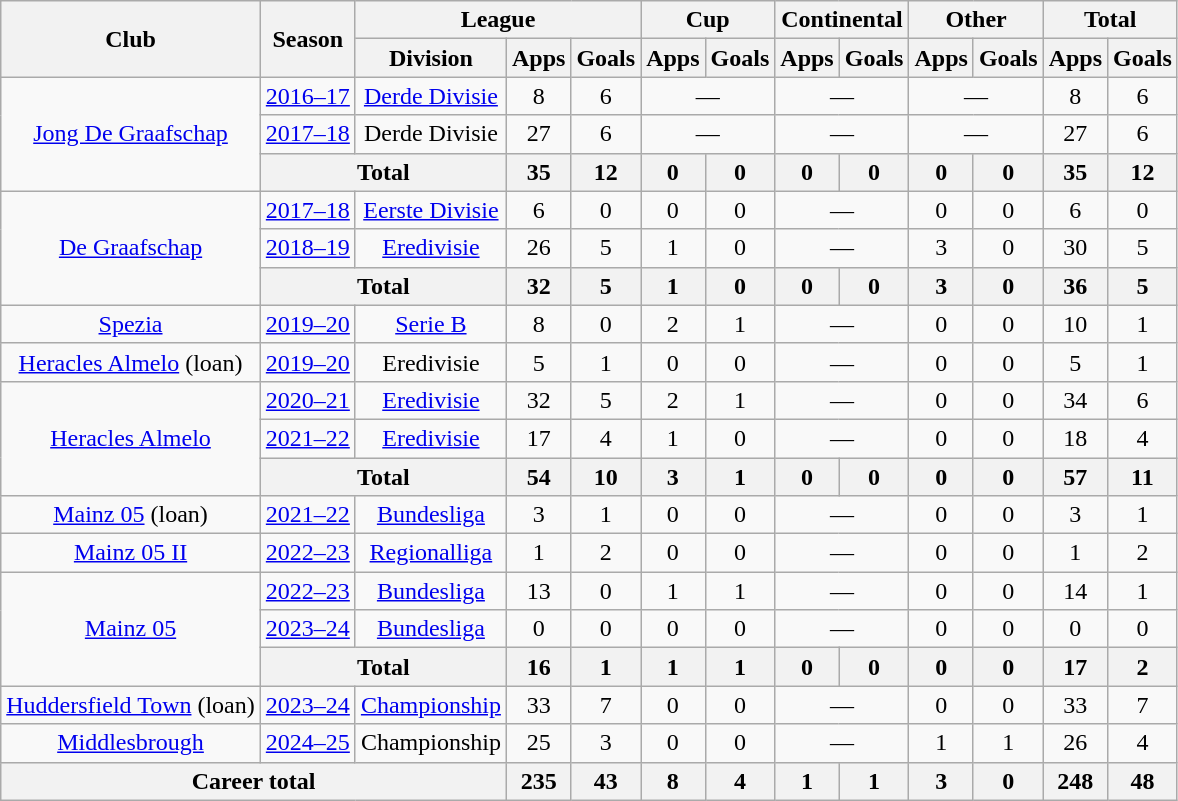<table class="wikitable" style="text-align:center">
<tr>
<th rowspan="2">Club</th>
<th rowspan="2">Season</th>
<th colspan="3">League</th>
<th colspan="2">Cup</th>
<th colspan="2">Continental</th>
<th colspan="2">Other</th>
<th colspan="2">Total</th>
</tr>
<tr>
<th>Division</th>
<th>Apps</th>
<th>Goals</th>
<th>Apps</th>
<th>Goals</th>
<th>Apps</th>
<th>Goals</th>
<th>Apps</th>
<th>Goals</th>
<th>Apps</th>
<th>Goals</th>
</tr>
<tr>
<td rowspan="3"><a href='#'>Jong De Graafschap</a></td>
<td><a href='#'>2016–17</a></td>
<td><a href='#'>Derde Divisie</a></td>
<td>8</td>
<td>6</td>
<td colspan="2">—</td>
<td colspan="2">—</td>
<td colspan="2">—</td>
<td>8</td>
<td>6</td>
</tr>
<tr>
<td><a href='#'>2017–18</a></td>
<td>Derde Divisie</td>
<td>27</td>
<td>6</td>
<td colspan="2">—</td>
<td colspan="2">—</td>
<td colspan="2">—</td>
<td>27</td>
<td>6</td>
</tr>
<tr>
<th colspan="2">Total</th>
<th>35</th>
<th>12</th>
<th>0</th>
<th>0</th>
<th>0</th>
<th>0</th>
<th>0</th>
<th>0</th>
<th>35</th>
<th>12</th>
</tr>
<tr>
<td rowspan="3"><a href='#'>De Graafschap</a></td>
<td><a href='#'>2017–18</a></td>
<td><a href='#'>Eerste Divisie</a></td>
<td>6</td>
<td>0</td>
<td>0</td>
<td>0</td>
<td colspan="2">—</td>
<td>0</td>
<td>0</td>
<td>6</td>
<td>0</td>
</tr>
<tr>
<td><a href='#'>2018–19</a></td>
<td><a href='#'>Eredivisie</a></td>
<td>26</td>
<td>5</td>
<td>1</td>
<td>0</td>
<td colspan="2">—</td>
<td>3</td>
<td>0</td>
<td>30</td>
<td>5</td>
</tr>
<tr>
<th colspan="2">Total</th>
<th>32</th>
<th>5</th>
<th>1</th>
<th>0</th>
<th>0</th>
<th>0</th>
<th>3</th>
<th>0</th>
<th>36</th>
<th>5</th>
</tr>
<tr>
<td><a href='#'>Spezia</a></td>
<td><a href='#'>2019–20</a></td>
<td><a href='#'>Serie B</a></td>
<td>8</td>
<td>0</td>
<td>2</td>
<td>1</td>
<td colspan="2">—</td>
<td>0</td>
<td>0</td>
<td>10</td>
<td>1</td>
</tr>
<tr>
<td><a href='#'>Heracles Almelo</a> (loan)</td>
<td><a href='#'>2019–20</a></td>
<td>Eredivisie</td>
<td>5</td>
<td>1</td>
<td>0</td>
<td>0</td>
<td colspan="2">—</td>
<td>0</td>
<td>0</td>
<td>5</td>
<td>1</td>
</tr>
<tr>
<td rowspan="3"><a href='#'>Heracles Almelo</a></td>
<td><a href='#'>2020–21</a></td>
<td><a href='#'>Eredivisie</a></td>
<td>32</td>
<td>5</td>
<td>2</td>
<td>1</td>
<td colspan="2">—</td>
<td>0</td>
<td>0</td>
<td>34</td>
<td>6</td>
</tr>
<tr>
<td><a href='#'>2021–22</a></td>
<td><a href='#'>Eredivisie</a></td>
<td>17</td>
<td>4</td>
<td>1</td>
<td>0</td>
<td colspan="2">—</td>
<td>0</td>
<td>0</td>
<td>18</td>
<td>4</td>
</tr>
<tr>
<th colspan="2">Total</th>
<th>54</th>
<th>10</th>
<th>3</th>
<th>1</th>
<th>0</th>
<th>0</th>
<th>0</th>
<th>0</th>
<th>57</th>
<th>11</th>
</tr>
<tr>
<td><a href='#'>Mainz 05</a> (loan)</td>
<td><a href='#'>2021–22</a></td>
<td><a href='#'>Bundesliga</a></td>
<td>3</td>
<td>1</td>
<td>0</td>
<td>0</td>
<td colspan="2">—</td>
<td>0</td>
<td>0</td>
<td>3</td>
<td>1</td>
</tr>
<tr>
<td><a href='#'>Mainz 05 II</a></td>
<td><a href='#'>2022–23</a></td>
<td><a href='#'>Regionalliga</a></td>
<td>1</td>
<td>2</td>
<td>0</td>
<td>0</td>
<td colspan="2">—</td>
<td>0</td>
<td>0</td>
<td>1</td>
<td>2</td>
</tr>
<tr>
<td rowspan="3"><a href='#'>Mainz 05</a></td>
<td><a href='#'>2022–23</a></td>
<td><a href='#'>Bundesliga</a></td>
<td>13</td>
<td>0</td>
<td>1</td>
<td>1</td>
<td colspan="2">—</td>
<td>0</td>
<td>0</td>
<td>14</td>
<td>1</td>
</tr>
<tr>
<td><a href='#'>2023–24</a></td>
<td><a href='#'>Bundesliga</a></td>
<td>0</td>
<td>0</td>
<td>0</td>
<td>0</td>
<td colspan="2">—</td>
<td>0</td>
<td>0</td>
<td>0</td>
<td>0</td>
</tr>
<tr>
<th colspan="2">Total</th>
<th>16</th>
<th>1</th>
<th>1</th>
<th>1</th>
<th>0</th>
<th>0</th>
<th>0</th>
<th>0</th>
<th>17</th>
<th>2</th>
</tr>
<tr>
<td><a href='#'>Huddersfield Town</a> (loan)</td>
<td><a href='#'>2023–24</a></td>
<td><a href='#'>Championship</a></td>
<td>33</td>
<td>7</td>
<td>0</td>
<td>0</td>
<td colspan="2">—</td>
<td>0</td>
<td>0</td>
<td>33</td>
<td>7</td>
</tr>
<tr>
<td><a href='#'>Middlesbrough</a></td>
<td><a href='#'>2024–25</a></td>
<td>Championship</td>
<td>25</td>
<td>3</td>
<td>0</td>
<td>0</td>
<td colspan="2">—</td>
<td>1</td>
<td>1</td>
<td>26</td>
<td>4</td>
</tr>
<tr>
<th colspan="3">Career total</th>
<th>235</th>
<th>43</th>
<th>8</th>
<th>4</th>
<th>1</th>
<th>1</th>
<th>3</th>
<th>0</th>
<th>248</th>
<th>48</th>
</tr>
</table>
